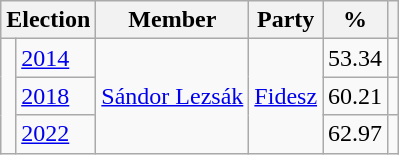<table class=wikitable>
<tr>
<th colspan=2>Election</th>
<th>Member</th>
<th>Party</th>
<th>%</th>
<th></th>
</tr>
<tr>
<td rowspan=3 bgcolor=></td>
<td><a href='#'>2014</a></td>
<td rowspan=3><a href='#'>Sándor Lezsák</a></td>
<td rowspan=3><a href='#'>Fidesz</a></td>
<td align=right>53.34</td>
<td align=center></td>
</tr>
<tr>
<td><a href='#'>2018</a></td>
<td align=right>60.21</td>
<td align=center></td>
</tr>
<tr>
<td><a href='#'>2022</a></td>
<td align=right>62.97</td>
<td align=center></td>
</tr>
</table>
